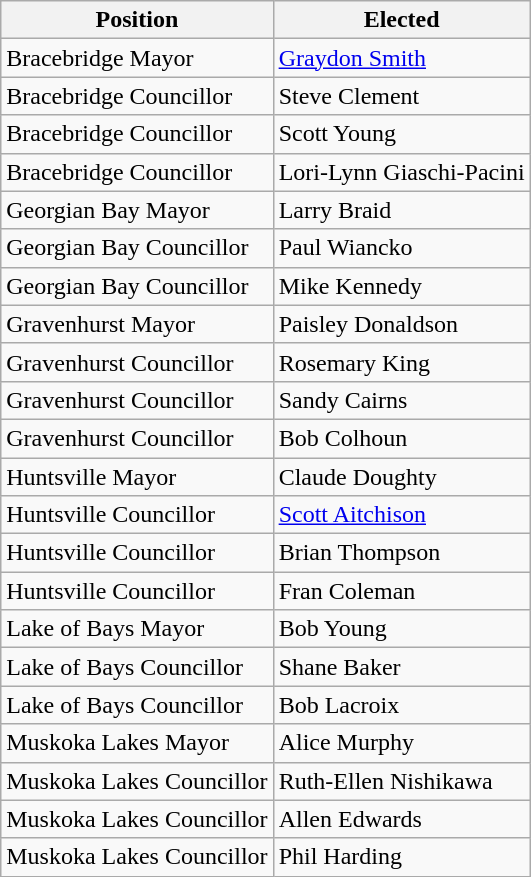<table class="wikitable">
<tr>
<th>Position</th>
<th>Elected</th>
</tr>
<tr>
<td>Bracebridge Mayor</td>
<td><a href='#'>Graydon Smith</a></td>
</tr>
<tr>
<td>Bracebridge Councillor</td>
<td>Steve Clement</td>
</tr>
<tr>
<td>Bracebridge Councillor</td>
<td>Scott Young</td>
</tr>
<tr>
<td>Bracebridge Councillor</td>
<td>Lori-Lynn Giaschi-Pacini</td>
</tr>
<tr>
<td>Georgian Bay Mayor</td>
<td>Larry Braid</td>
</tr>
<tr>
<td>Georgian Bay Councillor</td>
<td>Paul Wiancko</td>
</tr>
<tr>
<td>Georgian Bay Councillor</td>
<td>Mike Kennedy</td>
</tr>
<tr>
<td>Gravenhurst Mayor</td>
<td>Paisley Donaldson</td>
</tr>
<tr>
<td>Gravenhurst Councillor</td>
<td>Rosemary King</td>
</tr>
<tr>
<td>Gravenhurst Councillor</td>
<td>Sandy Cairns</td>
</tr>
<tr>
<td>Gravenhurst Councillor</td>
<td>Bob Colhoun</td>
</tr>
<tr>
<td>Huntsville Mayor</td>
<td>Claude Doughty</td>
</tr>
<tr>
<td>Huntsville Councillor</td>
<td><a href='#'>Scott Aitchison</a></td>
</tr>
<tr>
<td>Huntsville Councillor</td>
<td>Brian Thompson</td>
</tr>
<tr>
<td>Huntsville Councillor</td>
<td>Fran Coleman</td>
</tr>
<tr>
<td>Lake of Bays Mayor</td>
<td>Bob Young</td>
</tr>
<tr>
<td>Lake of Bays Councillor</td>
<td>Shane Baker</td>
</tr>
<tr>
<td>Lake of Bays Councillor</td>
<td>Bob Lacroix</td>
</tr>
<tr>
<td>Muskoka Lakes Mayor</td>
<td>Alice Murphy</td>
</tr>
<tr>
<td>Muskoka Lakes Councillor</td>
<td>Ruth-Ellen Nishikawa</td>
</tr>
<tr>
<td>Muskoka Lakes Councillor</td>
<td>Allen Edwards</td>
</tr>
<tr>
<td>Muskoka Lakes Councillor</td>
<td>Phil Harding</td>
</tr>
</table>
